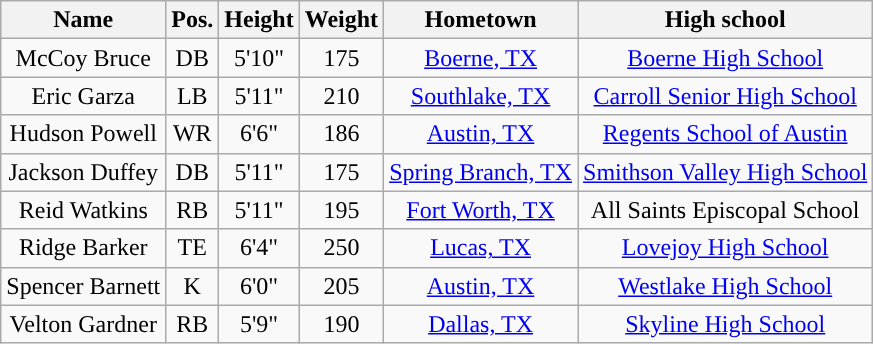<table class="wikitable sortable">
<tr>
<th style="text-align:center; ">Name</th>
<th style="text-align:center; ">Pos.</th>
<th style="text-align:center; ">Height</th>
<th style="text-align:center; ">Weight</th>
<th style="text-align:center; ">Hometown</th>
<th style="text-align:center; ">High school</th>
</tr>
<tr align="center">
<td>McCoy Bruce</td>
<td>DB</td>
<td>5'10"</td>
<td>175</td>
<td><a href='#'>Boerne, TX</a></td>
<td><a href='#'>Boerne High School</a></td>
</tr>
<tr align="center">
<td>Eric Garza</td>
<td>LB</td>
<td>5'11"</td>
<td>210</td>
<td><a href='#'>Southlake, TX</a></td>
<td><a href='#'>Carroll Senior High School</a></td>
</tr>
<tr align="center">
<td>Hudson Powell</td>
<td>WR</td>
<td>6'6"</td>
<td>186</td>
<td><a href='#'>Austin, TX</a></td>
<td><a href='#'>Regents School of Austin</a></td>
</tr>
<tr align="center">
<td>Jackson Duffey</td>
<td>DB</td>
<td>5'11"</td>
<td>175</td>
<td><a href='#'>Spring Branch, TX</a></td>
<td><a href='#'>Smithson Valley High School</a></td>
</tr>
<tr align="center">
<td>Reid Watkins</td>
<td>RB</td>
<td>5'11"</td>
<td>195</td>
<td><a href='#'>Fort Worth, TX</a></td>
<td>All Saints Episcopal School</td>
</tr>
<tr align="center">
<td>Ridge Barker</td>
<td>TE</td>
<td>6'4"</td>
<td>250</td>
<td><a href='#'>Lucas, TX</a></td>
<td><a href='#'>Lovejoy High School</a></td>
</tr>
<tr align="center">
<td>Spencer Barnett</td>
<td>K</td>
<td>6'0"</td>
<td>205</td>
<td><a href='#'>Austin, TX</a></td>
<td><a href='#'>Westlake High School</a></td>
</tr>
<tr align="center">
<td>Velton Gardner</td>
<td>RB</td>
<td>5'9"</td>
<td>190</td>
<td><a href='#'>Dallas, TX</a></td>
<td><a href='#'>Skyline High School</a></td>
</tr>
</table>
